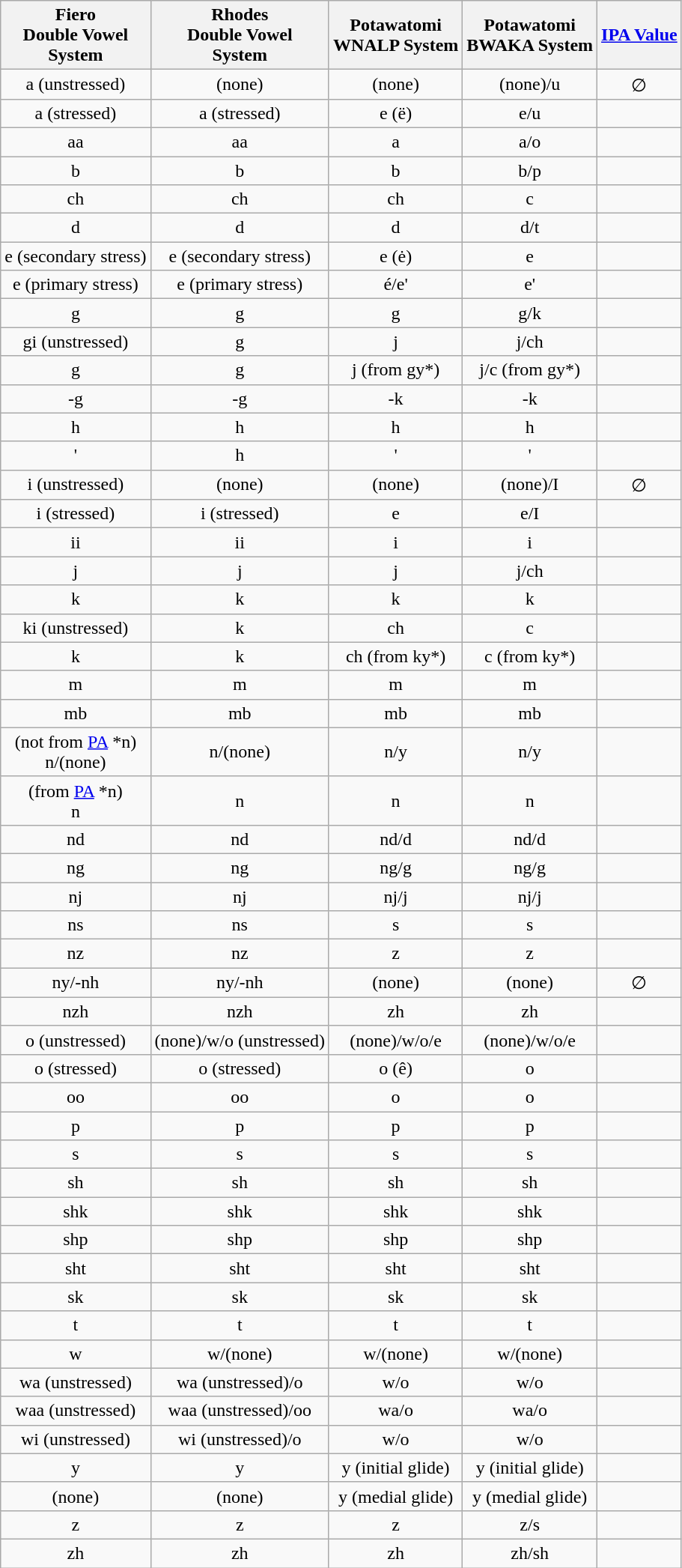<table class="wikitable">
<tr>
<th>Fiero<br> Double Vowel<br> System</th>
<th>Rhodes<br> Double Vowel<br> System</th>
<th>Potawatomi<br> WNALP System</th>
<th>Potawatomi<br> BWAKA System</th>
<th><a href='#'>IPA Value</a></th>
</tr>
<tr>
<td align="center">a (unstressed)</td>
<td align="center">(none)</td>
<td align="center">(none)</td>
<td align="center">(none)/u</td>
<td align="center">∅</td>
</tr>
<tr>
<td align="center">a (stressed)</td>
<td align="center">a (stressed)</td>
<td align="center">e (ë)</td>
<td align="center">e/u</td>
<td align="center"></td>
</tr>
<tr>
<td align="center">aa</td>
<td align="center">aa</td>
<td align="center">a</td>
<td align="center">a/o</td>
<td align="center"></td>
</tr>
<tr>
<td align="center">b</td>
<td align="center">b</td>
<td align="center">b</td>
<td align="center">b/p</td>
<td align="center"></td>
</tr>
<tr>
<td align="center">ch</td>
<td align="center">ch</td>
<td align="center">ch</td>
<td align="center">c</td>
<td align="center"></td>
</tr>
<tr>
<td align="center">d</td>
<td align="center">d</td>
<td align="center">d</td>
<td align="center">d/t</td>
<td align="center"></td>
</tr>
<tr>
<td align="center">e (secondary stress)</td>
<td align="center">e (secondary stress)</td>
<td align="center">e (ė)</td>
<td align="center">e</td>
<td align="center"></td>
</tr>
<tr>
<td align="center">e (primary stress)</td>
<td align="center">e (primary stress)</td>
<td align="center">é/e'</td>
<td align="center">e'</td>
<td align="center"></td>
</tr>
<tr>
<td align="center">g</td>
<td align="center">g</td>
<td align="center">g</td>
<td align="center">g/k</td>
<td align="center"></td>
</tr>
<tr>
<td align="center">gi (unstressed)</td>
<td align="center">g</td>
<td align="center">j</td>
<td align="center">j/ch</td>
<td align="center"></td>
</tr>
<tr>
<td align="center">g</td>
<td align="center">g</td>
<td align="center">j (from gy*)</td>
<td align="center">j/c (from gy*)</td>
<td align="center"></td>
</tr>
<tr>
<td align="center">-g</td>
<td align="center">-g</td>
<td align="center">-k</td>
<td align="center">-k</td>
<td align="center"></td>
</tr>
<tr>
<td align="center">h</td>
<td align="center">h</td>
<td align="center">h</td>
<td align="center">h</td>
<td align="center"></td>
</tr>
<tr>
<td align="center">'</td>
<td align="center">h</td>
<td align="center">'</td>
<td align="center">'</td>
<td align="center"></td>
</tr>
<tr>
<td align="center">i (unstressed)</td>
<td align="center">(none)</td>
<td align="center">(none)</td>
<td align="center">(none)/I</td>
<td align="center">∅</td>
</tr>
<tr>
<td align="center">i (stressed)</td>
<td align="center">i (stressed)</td>
<td align="center">e</td>
<td align="center">e/I</td>
<td align="center"></td>
</tr>
<tr>
<td align="center">ii</td>
<td align="center">ii</td>
<td align="center">i</td>
<td align="center">i</td>
<td align="center"></td>
</tr>
<tr>
<td align="center">j</td>
<td align="center">j</td>
<td align="center">j</td>
<td align="center">j/ch</td>
<td align="center"></td>
</tr>
<tr>
<td align="center">k</td>
<td align="center">k</td>
<td align="center">k</td>
<td align="center">k</td>
<td align="center"></td>
</tr>
<tr>
<td align="center">ki (unstressed)</td>
<td align="center">k</td>
<td align="center">ch</td>
<td align="center">c</td>
<td align="center"></td>
</tr>
<tr>
<td align="center">k</td>
<td align="center">k</td>
<td align="center">ch (from ky*)</td>
<td align="center">c (from ky*)</td>
<td align="center"></td>
</tr>
<tr>
<td align="center">m</td>
<td align="center">m</td>
<td align="center">m</td>
<td align="center">m</td>
<td align="center"></td>
</tr>
<tr>
<td align="center">mb</td>
<td align="center">mb</td>
<td align="center">mb</td>
<td align="center">mb</td>
<td align="center"></td>
</tr>
<tr>
<td align="center">(not from <a href='#'>PA</a> *n)<br>n/(none)</td>
<td align="center">n/(none)</td>
<td align="center">n/y</td>
<td align="center">n/y</td>
<td align="center"></td>
</tr>
<tr>
<td align="center">(from <a href='#'>PA</a> *n)<br>n</td>
<td align="center">n</td>
<td align="center">n</td>
<td align="center">n</td>
<td align="center"></td>
</tr>
<tr>
<td align="center">nd</td>
<td align="center">nd</td>
<td align="center">nd/d</td>
<td align="center">nd/d</td>
<td align="center"></td>
</tr>
<tr>
<td align="center">ng</td>
<td align="center">ng</td>
<td align="center">ng/g</td>
<td align="center">ng/g</td>
<td align="center"></td>
</tr>
<tr>
<td align="center">nj</td>
<td align="center">nj</td>
<td align="center">nj/j</td>
<td align="center">nj/j</td>
<td align="center"></td>
</tr>
<tr>
<td align="center">ns</td>
<td align="center">ns</td>
<td align="center">s</td>
<td align="center">s</td>
<td align="center"></td>
</tr>
<tr>
<td align="center">nz</td>
<td align="center">nz</td>
<td align="center">z</td>
<td align="center">z</td>
<td align="center"></td>
</tr>
<tr>
<td align="center">ny/-nh</td>
<td align="center">ny/-nh</td>
<td align="center">(none)</td>
<td align="center">(none)</td>
<td align="center">∅</td>
</tr>
<tr>
<td align="center">nzh</td>
<td align="center">nzh</td>
<td align="center">zh</td>
<td align="center">zh</td>
<td align="center"></td>
</tr>
<tr>
<td align="center">o (unstressed)</td>
<td align="center">(none)/w/o (unstressed)</td>
<td align="center">(none)/w/o/e</td>
<td align="center">(none)/w/o/e</td>
<td align="center"></td>
</tr>
<tr>
<td align="center">o (stressed)</td>
<td align="center">o (stressed)</td>
<td align="center">o (ê)</td>
<td align="center">o</td>
<td align="center"></td>
</tr>
<tr>
<td align="center">oo</td>
<td align="center">oo</td>
<td align="center">o</td>
<td align="center">o</td>
<td align="center"></td>
</tr>
<tr>
<td align="center">p</td>
<td align="center">p</td>
<td align="center">p</td>
<td align="center">p</td>
<td align="center"></td>
</tr>
<tr>
<td align="center">s</td>
<td align="center">s</td>
<td align="center">s</td>
<td align="center">s</td>
<td align="center"></td>
</tr>
<tr>
<td align="center">sh</td>
<td align="center">sh</td>
<td align="center">sh</td>
<td align="center">sh</td>
<td align="center"></td>
</tr>
<tr>
<td align="center">shk</td>
<td align="center">shk</td>
<td align="center">shk</td>
<td align="center">shk</td>
<td align="center"></td>
</tr>
<tr>
<td align="center">shp</td>
<td align="center">shp</td>
<td align="center">shp</td>
<td align="center">shp</td>
<td align="center"></td>
</tr>
<tr>
<td align="center">sht</td>
<td align="center">sht</td>
<td align="center">sht</td>
<td align="center">sht</td>
<td align="center"></td>
</tr>
<tr>
<td align="center">sk</td>
<td align="center">sk</td>
<td align="center">sk</td>
<td align="center">sk</td>
<td align="center"></td>
</tr>
<tr>
<td align="center">t</td>
<td align="center">t</td>
<td align="center">t</td>
<td align="center">t</td>
<td align="center"></td>
</tr>
<tr>
<td align="center">w</td>
<td align="center">w/(none)</td>
<td align="center">w/(none)</td>
<td align="center">w/(none)</td>
<td align="center"></td>
</tr>
<tr>
<td align="center">wa (unstressed)</td>
<td align="center">wa (unstressed)/o</td>
<td align="center">w/o</td>
<td align="center">w/o</td>
<td align="center"></td>
</tr>
<tr>
<td align="center">waa (unstressed)</td>
<td align="center">waa (unstressed)/oo</td>
<td align="center">wa/o</td>
<td align="center">wa/o</td>
<td align="center"></td>
</tr>
<tr>
<td align="center">wi (unstressed)</td>
<td align="center">wi (unstressed)/o</td>
<td align="center">w/o</td>
<td align="center">w/o</td>
<td align="center"></td>
</tr>
<tr>
<td align="center">y</td>
<td align="center">y</td>
<td align="center">y (initial glide)</td>
<td align="center">y (initial glide)</td>
<td align="center"></td>
</tr>
<tr>
<td align="center">(none)</td>
<td align="center">(none)</td>
<td align="center">y (medial glide)</td>
<td align="center">y (medial glide)</td>
<td align="center"></td>
</tr>
<tr>
<td align="center">z</td>
<td align="center">z</td>
<td align="center">z</td>
<td align="center">z/s</td>
<td align="center"></td>
</tr>
<tr>
<td align="center">zh</td>
<td align="center">zh</td>
<td align="center">zh</td>
<td align="center">zh/sh</td>
<td align="center"></td>
</tr>
</table>
